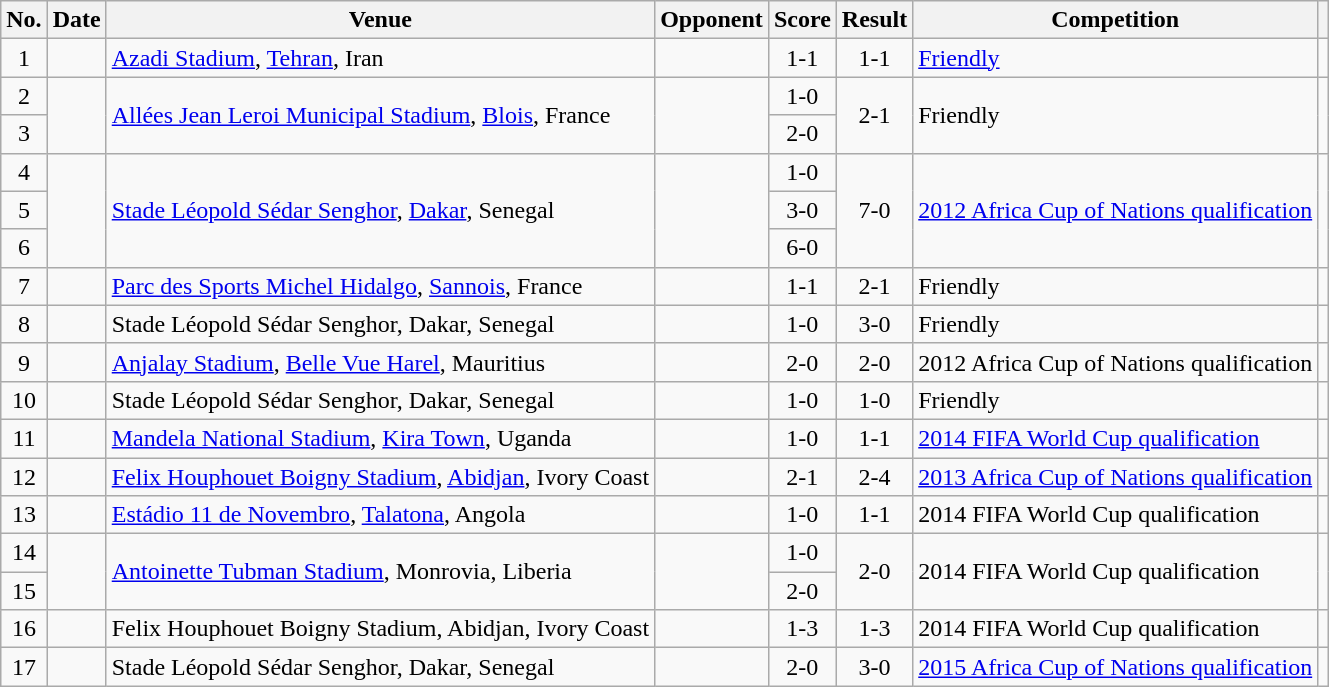<table class="wikitable sortable">
<tr>
<th scope="col">No.</th>
<th scope="col">Date</th>
<th scope="col">Venue</th>
<th scope="col">Opponent</th>
<th scope="col">Score</th>
<th scope="col">Result</th>
<th scope="col">Competition</th>
<th scope="col" class="unsortable"></th>
</tr>
<tr>
<td style="text-align:center">1</td>
<td></td>
<td><a href='#'>Azadi Stadium</a>, <a href='#'>Tehran</a>, Iran</td>
<td></td>
<td style="text-align:center">1-1</td>
<td style="text-align:center">1-1</td>
<td><a href='#'>Friendly</a></td>
<td></td>
</tr>
<tr>
<td style="text-align:center">2</td>
<td rowspan="2"></td>
<td rowspan="2"><a href='#'>Allées Jean Leroi Municipal Stadium</a>, <a href='#'>Blois</a>, France</td>
<td rowspan="2"></td>
<td style="text-align:center">1-0</td>
<td rowspan="2" style="text-align:center">2-1</td>
<td rowspan="2">Friendly</td>
<td rowspan="2"></td>
</tr>
<tr>
<td style="text-align:center">3</td>
<td style="text-align:center">2-0</td>
</tr>
<tr>
<td style="text-align:center">4</td>
<td rowspan="3"></td>
<td rowspan="3"><a href='#'>Stade Léopold Sédar Senghor</a>, <a href='#'>Dakar</a>, Senegal</td>
<td rowspan="3"></td>
<td style="text-align:center">1-0</td>
<td rowspan="3" style="text-align:center">7-0</td>
<td rowspan="3"><a href='#'>2012 Africa Cup of Nations qualification</a></td>
<td rowspan="3"></td>
</tr>
<tr>
<td style="text-align:center">5</td>
<td style="text-align:center">3-0</td>
</tr>
<tr>
<td style="text-align:center">6</td>
<td style="text-align:center">6-0</td>
</tr>
<tr>
<td style="text-align:center">7</td>
<td></td>
<td><a href='#'>Parc des Sports Michel Hidalgo</a>, <a href='#'>Sannois</a>, France</td>
<td></td>
<td style="text-align:center">1-1</td>
<td style="text-align:center">2-1</td>
<td>Friendly</td>
<td></td>
</tr>
<tr>
<td style="text-align:center">8</td>
<td></td>
<td>Stade Léopold Sédar Senghor, Dakar, Senegal</td>
<td></td>
<td style="text-align:center">1-0</td>
<td style="text-align:center">3-0</td>
<td>Friendly</td>
<td></td>
</tr>
<tr>
<td style="text-align:center">9</td>
<td></td>
<td><a href='#'>Anjalay Stadium</a>, <a href='#'>Belle Vue Harel</a>, Mauritius</td>
<td></td>
<td style="text-align:center">2-0</td>
<td style="text-align:center">2-0</td>
<td>2012 Africa Cup of Nations qualification</td>
<td></td>
</tr>
<tr>
<td style="text-align:center">10</td>
<td></td>
<td>Stade Léopold Sédar Senghor, Dakar, Senegal</td>
<td></td>
<td style="text-align:center">1-0</td>
<td style="text-align:center">1-0</td>
<td>Friendly</td>
<td></td>
</tr>
<tr>
<td style="text-align:center">11</td>
<td></td>
<td><a href='#'>Mandela National Stadium</a>, <a href='#'>Kira Town</a>, Uganda</td>
<td></td>
<td style="text-align:center">1-0</td>
<td style="text-align:center">1-1</td>
<td><a href='#'>2014 FIFA World Cup qualification</a></td>
<td></td>
</tr>
<tr>
<td style="text-align:center">12</td>
<td></td>
<td><a href='#'>Felix Houphouet Boigny Stadium</a>, <a href='#'>Abidjan</a>, Ivory Coast</td>
<td></td>
<td style="text-align:center">2-1</td>
<td style="text-align:center">2-4</td>
<td><a href='#'>2013 Africa Cup of Nations qualification</a></td>
<td></td>
</tr>
<tr>
<td style="text-align:center">13</td>
<td></td>
<td><a href='#'>Estádio 11 de Novembro</a>, <a href='#'>Talatona</a>, Angola</td>
<td></td>
<td style="text-align:center">1-0</td>
<td style="text-align:center">1-1</td>
<td>2014 FIFA World Cup qualification</td>
<td></td>
</tr>
<tr>
<td style="text-align:center">14</td>
<td rowspan="2"></td>
<td rowspan="2"><a href='#'>Antoinette Tubman Stadium</a>, Monrovia, Liberia</td>
<td rowspan="2"></td>
<td style="text-align:center">1-0</td>
<td rowspan="2" style="text-align:center">2-0</td>
<td rowspan="2">2014 FIFA World Cup qualification</td>
<td rowspan="2"></td>
</tr>
<tr>
<td style="text-align:center">15</td>
<td style="text-align:center">2-0</td>
</tr>
<tr>
<td style="text-align:center">16</td>
<td></td>
<td>Felix Houphouet Boigny Stadium, Abidjan, Ivory Coast</td>
<td></td>
<td style="text-align:center">1-3</td>
<td style="text-align:center">1-3</td>
<td>2014 FIFA World Cup qualification</td>
<td></td>
</tr>
<tr>
<td style="text-align:center">17</td>
<td></td>
<td>Stade Léopold Sédar Senghor, Dakar, Senegal</td>
<td></td>
<td style="text-align:center">2-0</td>
<td style="text-align:center">3-0</td>
<td><a href='#'>2015 Africa Cup of Nations qualification</a></td>
<td></td>
</tr>
</table>
